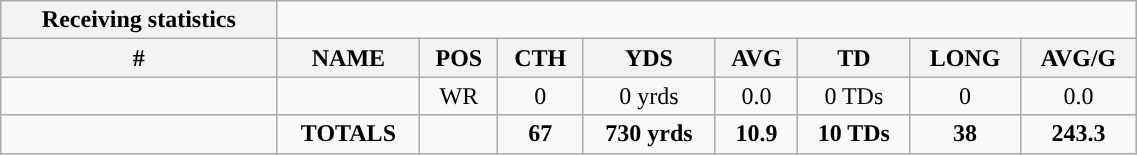<table style="width:60%; text-align:center;" class="wikitable collapsible collapsed">
<tr>
<th style="text-align:center; ">Receiving statistics</th>
</tr>
<tr>
<th>#</th>
<th>NAME</th>
<th>POS</th>
<th>CTH</th>
<th>YDS</th>
<th>AVG</th>
<th>TD</th>
<th>LONG</th>
<th>AVG/G</th>
</tr>
<tr>
<td></td>
<td></td>
<td>WR</td>
<td>0</td>
<td>0 yrds</td>
<td>0.0</td>
<td>0 TDs</td>
<td>0</td>
<td>0.0</td>
</tr>
<tr>
<td></td>
<td><strong>TOTALS</strong></td>
<td></td>
<td><strong>67</strong></td>
<td><strong>730 yrds</strong></td>
<td><strong>10.9</strong></td>
<td><strong>10 TDs</strong></td>
<td><strong>38</strong></td>
<td><strong>243.3</strong></td>
</tr>
</table>
